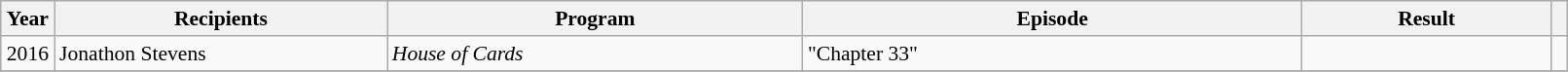<table class="wikitable plainrowheaders" style="font-size: 90%" width=85%>
<tr>
<th scope="col" style="width:2%;">Year</th>
<th scope="col" style="width:20%;">Recipients</th>
<th scope="col" style="width:25%;">Program</th>
<th scope="col" style="width:30%;">Episode</th>
<th scope="col" style="width:15%;">Result</th>
<th scope="col" class="unsortable" style="width:1%;"></th>
</tr>
<tr>
<td style="text-align:center;">2016</td>
<td>Jonathon Stevens</td>
<td><em>House of Cards</em></td>
<td>"Chapter 33"</td>
<td></td>
<td style="text-align:center;"></td>
</tr>
<tr>
</tr>
</table>
